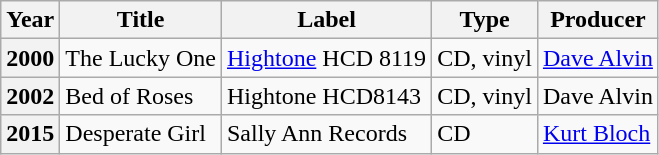<table class="wikitable sortable">
<tr>
<th scope="col">Year</th>
<th scope="col">Title</th>
<th scope="col">Label</th>
<th scope="col">Type</th>
<th scope="col">Producer</th>
</tr>
<tr>
<th scope="row">2000</th>
<td>The Lucky One</td>
<td><a href='#'>Hightone</a> HCD 8119</td>
<td>CD, vinyl</td>
<td><a href='#'>Dave Alvin</a></td>
</tr>
<tr>
<th scope="row">2002</th>
<td>Bed of Roses</td>
<td>Hightone HCD8143</td>
<td>CD, vinyl</td>
<td>Dave Alvin</td>
</tr>
<tr>
<th scope="row">2015</th>
<td>Desperate Girl</td>
<td>Sally Ann Records</td>
<td>CD</td>
<td><a href='#'>Kurt Bloch</a></td>
</tr>
</table>
